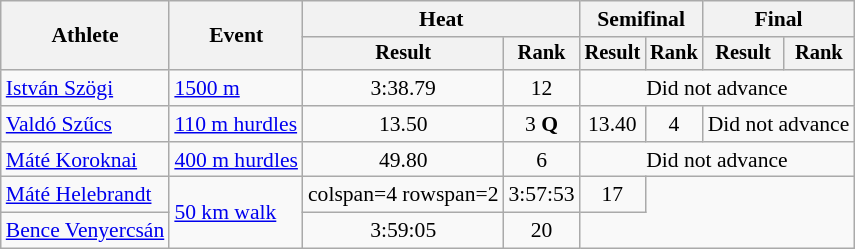<table class="wikitable" style="font-size:90%">
<tr>
<th rowspan="2">Athlete</th>
<th rowspan="2">Event</th>
<th colspan="2">Heat</th>
<th colspan="2">Semifinal</th>
<th colspan="2">Final</th>
</tr>
<tr style="font-size:95%">
<th>Result</th>
<th>Rank</th>
<th>Result</th>
<th>Rank</th>
<th>Result</th>
<th>Rank</th>
</tr>
<tr align=center>
<td align=left><a href='#'>István Szögi</a></td>
<td align=left><a href='#'>1500 m</a></td>
<td>3:38.79</td>
<td>12</td>
<td colspan="4">Did not advance</td>
</tr>
<tr align=center>
<td align=left><a href='#'>Valdó Szűcs</a></td>
<td align=left><a href='#'>110 m hurdles</a></td>
<td>13.50</td>
<td>3 <strong>Q</strong></td>
<td>13.40</td>
<td>4</td>
<td colspan="2">Did not advance</td>
</tr>
<tr align=center>
<td align=left><a href='#'>Máté Koroknai</a></td>
<td align=left><a href='#'>400 m hurdles</a></td>
<td>49.80</td>
<td>6</td>
<td colspan="4">Did not advance</td>
</tr>
<tr align=center>
<td align=left><a href='#'>Máté Helebrandt</a></td>
<td align=left rowspan=2><a href='#'>50 km walk</a></td>
<td>colspan=4 rowspan=2 </td>
<td>3:57:53</td>
<td>17</td>
</tr>
<tr align=center>
<td align=left><a href='#'>Bence Venyercsán</a></td>
<td>3:59:05</td>
<td>20</td>
</tr>
</table>
